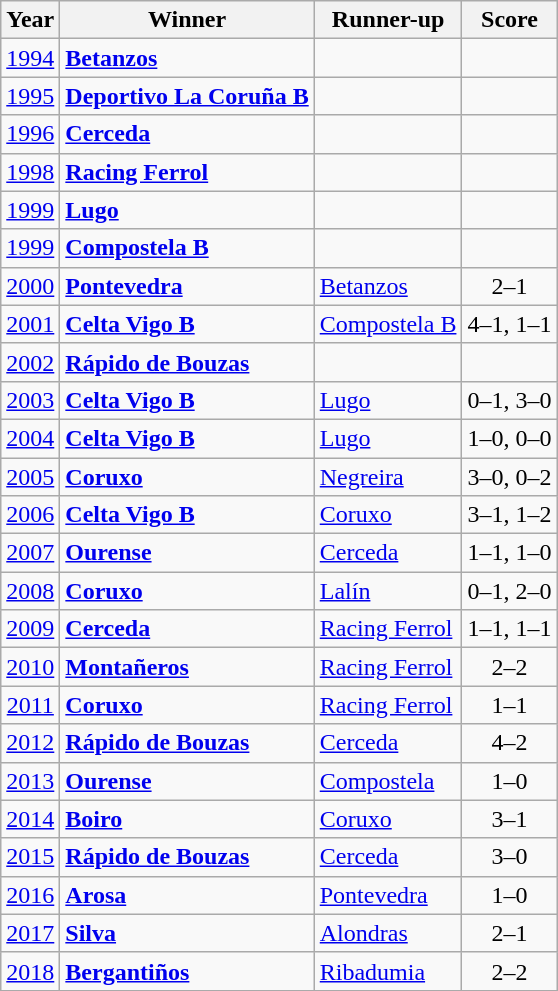<table class="wikitable" style="text-align:left">
<tr>
<th>Year</th>
<th>Winner</th>
<th>Runner-up</th>
<th>Score</th>
</tr>
<tr>
<td align=center><a href='#'>1994</a></td>
<td><strong><a href='#'>Betanzos</a></strong></td>
<td></td>
<td align=center></td>
</tr>
<tr>
<td align=center><a href='#'>1995</a></td>
<td><strong><a href='#'>Deportivo La Coruña B</a></strong></td>
<td></td>
<td align=center></td>
</tr>
<tr>
<td align=center><a href='#'>1996</a></td>
<td><strong><a href='#'>Cerceda</a></strong></td>
<td></td>
<td align=center></td>
</tr>
<tr>
<td align=center><a href='#'>1998</a></td>
<td><strong><a href='#'>Racing Ferrol</a></strong></td>
<td></td>
<td align=center></td>
</tr>
<tr>
<td align=center><a href='#'>1999</a></td>
<td><strong><a href='#'>Lugo</a></strong></td>
<td></td>
<td align=center></td>
</tr>
<tr>
<td align=center><a href='#'>1999</a></td>
<td><strong><a href='#'>Compostela B</a></strong></td>
<td></td>
<td align=center></td>
</tr>
<tr>
<td align=center><a href='#'>2000</a></td>
<td><strong><a href='#'>Pontevedra</a></strong></td>
<td><a href='#'>Betanzos</a></td>
<td align=center>2–1</td>
</tr>
<tr>
<td align=center><a href='#'>2001</a></td>
<td><strong><a href='#'>Celta Vigo B</a></strong></td>
<td><a href='#'>Compostela B</a></td>
<td align=center>4–1, 1–1</td>
</tr>
<tr>
<td align=center><a href='#'>2002</a></td>
<td><strong><a href='#'>Rápido de Bouzas</a></strong></td>
<td></td>
<td align=center></td>
</tr>
<tr>
<td align=center><a href='#'>2003</a></td>
<td><strong><a href='#'>Celta Vigo B</a></strong></td>
<td><a href='#'>Lugo</a></td>
<td align=center>0–1, 3–0</td>
</tr>
<tr>
<td align=center><a href='#'>2004</a></td>
<td><strong><a href='#'>Celta Vigo B</a></strong></td>
<td><a href='#'>Lugo</a></td>
<td align=center>1–0, 0–0</td>
</tr>
<tr>
<td align=center><a href='#'>2005</a></td>
<td><strong><a href='#'>Coruxo</a></strong></td>
<td><a href='#'>Negreira</a></td>
<td align=center>3–0, 0–2</td>
</tr>
<tr>
<td align=center><a href='#'>2006</a></td>
<td><strong><a href='#'>Celta Vigo B</a></strong></td>
<td><a href='#'>Coruxo</a></td>
<td align=center>3–1, 1–2</td>
</tr>
<tr>
<td align=center><a href='#'>2007</a></td>
<td><strong><a href='#'>Ourense</a></strong></td>
<td><a href='#'>Cerceda</a></td>
<td align=center>1–1, 1–0</td>
</tr>
<tr>
<td align=center><a href='#'>2008</a></td>
<td><strong><a href='#'>Coruxo</a></strong></td>
<td><a href='#'>Lalín</a></td>
<td align=center>0–1, 2–0</td>
</tr>
<tr>
<td align=center><a href='#'>2009</a></td>
<td><strong><a href='#'>Cerceda</a></strong></td>
<td><a href='#'>Racing Ferrol</a></td>
<td align=center>1–1, 1–1 </td>
</tr>
<tr>
<td align=center><a href='#'>2010</a></td>
<td><strong><a href='#'>Montañeros</a></strong></td>
<td><a href='#'>Racing Ferrol</a></td>
<td align=center>2–2 </td>
</tr>
<tr>
<td align=center><a href='#'>2011</a></td>
<td><strong><a href='#'>Coruxo</a></strong></td>
<td><a href='#'>Racing Ferrol</a></td>
<td align=center>1–1 </td>
</tr>
<tr>
<td align=center><a href='#'>2012</a></td>
<td><strong><a href='#'>Rápido de Bouzas</a></strong></td>
<td><a href='#'>Cerceda</a></td>
<td align=center>4–2</td>
</tr>
<tr>
<td align=center><a href='#'>2013</a></td>
<td><strong><a href='#'>Ourense</a></strong></td>
<td><a href='#'>Compostela</a></td>
<td align=center>1–0</td>
</tr>
<tr>
<td align=center><a href='#'>2014</a></td>
<td><strong><a href='#'>Boiro</a></strong></td>
<td><a href='#'>Coruxo</a></td>
<td align=center>3–1</td>
</tr>
<tr>
<td align=center><a href='#'>2015</a></td>
<td><strong><a href='#'>Rápido de Bouzas</a></strong></td>
<td><a href='#'>Cerceda</a></td>
<td align=center>3–0</td>
</tr>
<tr>
<td align=center><a href='#'>2016</a></td>
<td><strong><a href='#'>Arosa</a></strong></td>
<td><a href='#'>Pontevedra</a></td>
<td align=center>1–0</td>
</tr>
<tr>
<td align=center><a href='#'>2017</a></td>
<td><strong><a href='#'>Silva</a></strong></td>
<td><a href='#'>Alondras</a></td>
<td align=center>2–1</td>
</tr>
<tr>
<td align=center><a href='#'>2018</a></td>
<td><strong><a href='#'>Bergantiños</a></strong></td>
<td><a href='#'>Ribadumia</a></td>
<td align=center>2–2 </td>
</tr>
</table>
